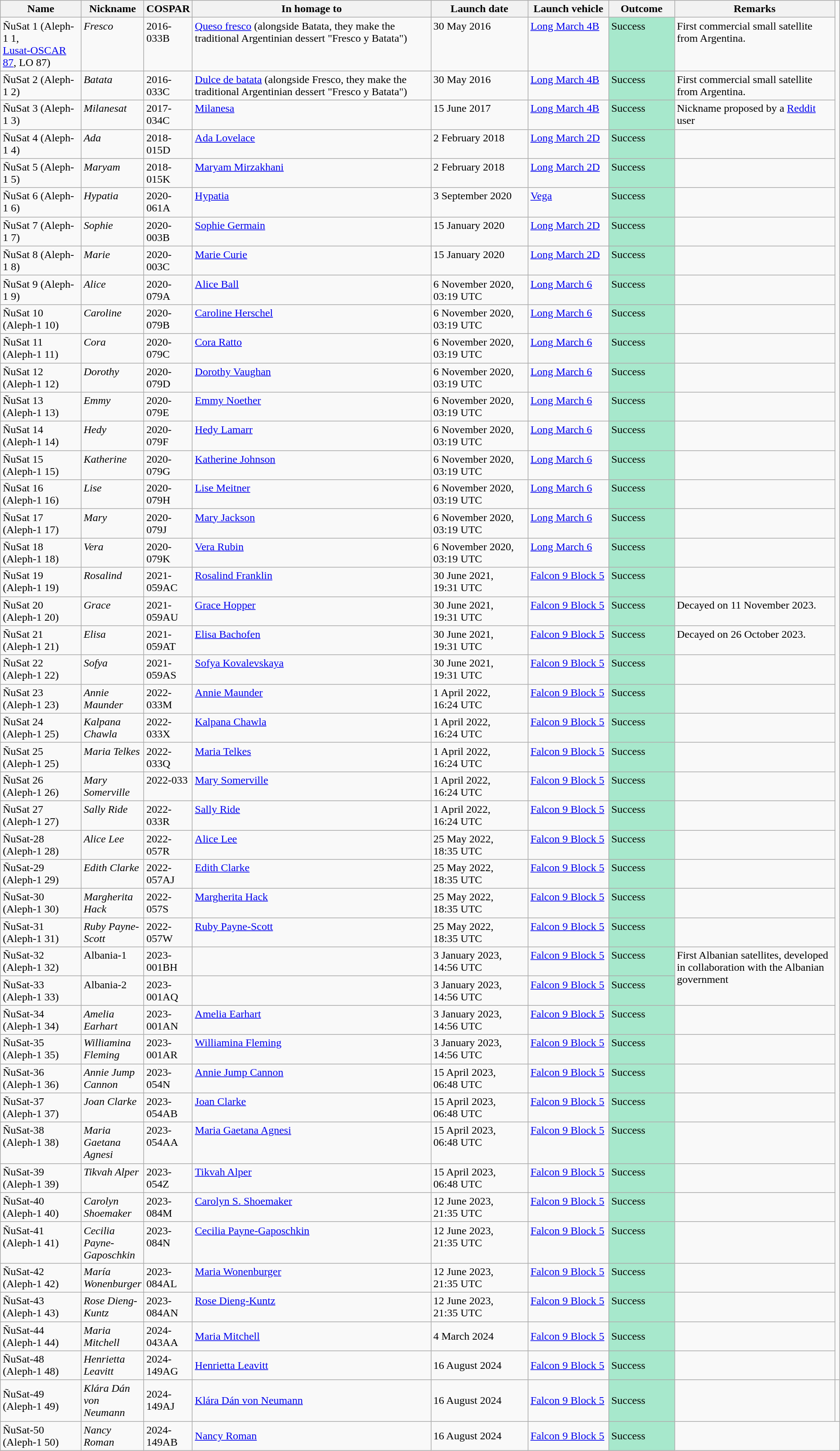<table class="wikitable">
<tr>
<th width="10%">Name</th>
<th width="5%">Nickname</th>
<th width="5%">COSPAR</th>
<th width="30%">In homage to</th>
<th width="12%">Launch date</th>
<th width="10%">Launch vehicle</th>
<th width="8%">Outcome</th>
<th width="20%">Remarks</th>
</tr>
<tr valign="top">
<td>ÑuSat 1 (Aleph-1 1,<br><a href='#'>Lusat-OSCAR 87</a>, LO 87)</td>
<td><em>Fresco</em></td>
<td>2016-033B</td>
<td><a href='#'>Queso fresco</a> (alongside Batata, they make the traditional Argentinian dessert "Fresco y Batata")</td>
<td>30 May 2016</td>
<td><a href='#'>Long March 4B</a></td>
<td style="background:#A7E8CC">Success</td>
<td>First commercial small satellite from Argentina.</td>
</tr>
<tr valign="top">
<td>ÑuSat 2 (Aleph-1 2)</td>
<td><em>Batata</em></td>
<td>2016-033C</td>
<td><a href='#'>Dulce de batata</a> (alongside Fresco, they make the traditional Argentinian dessert "Fresco y Batata")</td>
<td>30 May 2016</td>
<td><a href='#'>Long March 4B</a></td>
<td style="background:#A7E8CC">Success</td>
<td>First commercial small satellite from Argentina.</td>
</tr>
<tr valign="top">
<td>ÑuSat 3 (Aleph-1 3)</td>
<td><em>Milanesat</em></td>
<td>2017-034C</td>
<td><a href='#'>Milanesa</a></td>
<td>15 June 2017</td>
<td><a href='#'>Long March 4B</a></td>
<td style="background:#A7E8CC">Success</td>
<td>Nickname proposed by a <a href='#'>Reddit</a> user</td>
</tr>
<tr valign="top">
<td>ÑuSat 4 (Aleph-1 4)</td>
<td><em>Ada</em></td>
<td>2018-015D</td>
<td><a href='#'>Ada Lovelace</a></td>
<td>2 February 2018</td>
<td><a href='#'>Long March 2D</a></td>
<td style="background:#A7E8CC">Success</td>
<td></td>
</tr>
<tr valign="top">
<td>ÑuSat 5 (Aleph-1 5)</td>
<td><em>Maryam</em></td>
<td>2018-015K</td>
<td><a href='#'>Maryam Mirzakhani</a></td>
<td>2 February 2018</td>
<td><a href='#'>Long March 2D</a></td>
<td style="background:#A7E8CC">Success </td>
<td></td>
</tr>
<tr valign="top">
<td>ÑuSat 6 (Aleph-1 6)</td>
<td><em>Hypatia</em></td>
<td>2020-061A</td>
<td><a href='#'>Hypatia</a></td>
<td>3 September 2020</td>
<td><a href='#'>Vega</a></td>
<td style="background:#A7E8CC">Success</td>
<td></td>
</tr>
<tr valign="top">
<td>ÑuSat 7 (Aleph-1 7)</td>
<td><em>Sophie</em></td>
<td>2020-003B</td>
<td><a href='#'>Sophie Germain</a></td>
<td>15 January 2020</td>
<td><a href='#'>Long March 2D</a></td>
<td style="background:#A7E8CC">Success</td>
<td></td>
</tr>
<tr valign="top">
<td>ÑuSat 8 (Aleph-1 8)</td>
<td><em>Marie</em></td>
<td>2020-003C</td>
<td><a href='#'>Marie Curie</a></td>
<td>15 January 2020</td>
<td><a href='#'>Long March 2D</a></td>
<td style="background:#A7E8CC">Success</td>
<td></td>
</tr>
<tr valign="top">
<td>ÑuSat 9 (Aleph-1 9)</td>
<td><em>Alice</em></td>
<td>2020-079A</td>
<td><a href='#'>Alice Ball</a></td>
<td>6 November 2020,<br>03:19 UTC</td>
<td><a href='#'>Long March 6</a></td>
<td style="background:#A7E8CC">Success</td>
<td></td>
</tr>
<tr valign="top">
<td>ÑuSat 10 (Aleph-1 10)</td>
<td><em>Caroline</em></td>
<td>2020-079B</td>
<td><a href='#'>Caroline Herschel</a></td>
<td>6 November 2020,<br>03:19 UTC</td>
<td><a href='#'>Long March 6</a></td>
<td style="background:#A7E8CC">Success</td>
<td></td>
</tr>
<tr valign="top">
<td>ÑuSat 11 (Aleph-1 11)</td>
<td><em>Cora</em></td>
<td>2020-079C</td>
<td><a href='#'>Cora Ratto</a></td>
<td>6 November 2020,<br>03:19 UTC</td>
<td><a href='#'>Long March 6</a></td>
<td style="background:#A7E8CC">Success</td>
<td></td>
</tr>
<tr valign="top">
<td>ÑuSat 12 (Aleph-1 12)</td>
<td><em>Dorothy</em></td>
<td>2020-079D</td>
<td><a href='#'>Dorothy Vaughan</a></td>
<td>6 November 2020,<br>03:19 UTC</td>
<td><a href='#'>Long March 6</a></td>
<td style="background:#A7E8CC">Success</td>
<td></td>
</tr>
<tr valign="top">
<td>ÑuSat 13 (Aleph-1 13)</td>
<td><em>Emmy</em></td>
<td>2020-079E</td>
<td><a href='#'>Emmy Noether</a></td>
<td>6 November 2020,<br>03:19 UTC</td>
<td><a href='#'>Long March 6</a></td>
<td style="background:#A7E8CC">Success</td>
<td></td>
</tr>
<tr valign="top">
<td>ÑuSat 14 (Aleph-1 14)</td>
<td><em>Hedy</em></td>
<td>2020-079F</td>
<td><a href='#'>Hedy Lamarr</a></td>
<td>6 November 2020,<br>03:19 UTC</td>
<td><a href='#'>Long March 6</a></td>
<td style="background:#A7E8CC">Success</td>
<td></td>
</tr>
<tr valign="top">
<td>ÑuSat 15 (Aleph-1 15)</td>
<td><em>Katherine</em></td>
<td>2020-079G</td>
<td><a href='#'>Katherine Johnson</a></td>
<td>6 November 2020,<br>03:19 UTC</td>
<td><a href='#'>Long March 6</a></td>
<td style="background:#A7E8CC">Success</td>
<td></td>
</tr>
<tr valign="top">
<td>ÑuSat 16 (Aleph-1 16)</td>
<td><em>Lise</em></td>
<td>2020-079H</td>
<td><a href='#'>Lise Meitner</a></td>
<td>6 November 2020,<br>03:19 UTC</td>
<td><a href='#'>Long March 6</a></td>
<td style="background:#A7E8CC">Success</td>
<td></td>
</tr>
<tr valign="top">
<td>ÑuSat 17 (Aleph-1 17)</td>
<td><em>Mary</em></td>
<td>2020-079J</td>
<td><a href='#'>Mary Jackson</a></td>
<td>6 November 2020,<br>03:19 UTC</td>
<td><a href='#'>Long March 6</a></td>
<td style="background:#A7E8CC">Success</td>
<td></td>
</tr>
<tr valign="top">
<td>ÑuSat 18 (Aleph-1 18)</td>
<td><em>Vera</em></td>
<td>2020-079K</td>
<td><a href='#'>Vera Rubin</a></td>
<td>6 November 2020,<br>03:19 UTC</td>
<td><a href='#'>Long March 6</a></td>
<td style="background:#A7E8CC">Success</td>
<td></td>
</tr>
<tr valign="top">
<td>ÑuSat 19 (Aleph-1 19)</td>
<td><em>Rosalind</em></td>
<td>2021-059AC</td>
<td><a href='#'>Rosalind Franklin</a></td>
<td>30 June 2021,<br>19:31 UTC</td>
<td><a href='#'>Falcon 9 Block 5</a></td>
<td style="background:#A7E8CC">Success</td>
<td></td>
</tr>
<tr valign="top">
<td>ÑuSat 20 (Aleph-1 20)</td>
<td><em>Grace</em></td>
<td>2021-059AU</td>
<td><a href='#'>Grace Hopper</a></td>
<td>30 June 2021,<br>19:31 UTC</td>
<td><a href='#'>Falcon 9 Block 5</a></td>
<td style="background:#A7E8CC">Success</td>
<td>Decayed on 11 November 2023.</td>
</tr>
<tr valign="top">
<td>ÑuSat 21 (Aleph-1 21)</td>
<td><em>Elisa</em></td>
<td>2021-059AT</td>
<td><a href='#'>Elisa Bachofen</a></td>
<td>30 June 2021,<br>19:31 UTC</td>
<td><a href='#'>Falcon 9 Block 5</a></td>
<td style="background:#A7E8CC">Success</td>
<td>Decayed on 26 October 2023.</td>
</tr>
<tr valign="top">
<td>ÑuSat 22 (Aleph-1 22)</td>
<td><em>Sofya</em></td>
<td>2021-059AS</td>
<td><a href='#'>Sofya Kovalevskaya</a></td>
<td>30 June 2021,<br>19:31 UTC</td>
<td><a href='#'>Falcon 9 Block 5</a></td>
<td style="background:#A7E8CC">Success</td>
<td></td>
</tr>
<tr valign="top">
<td>ÑuSat 23 (Aleph-1 23)</td>
<td><em>Annie Maunder</em></td>
<td>2022-033M</td>
<td><a href='#'>Annie Maunder</a></td>
<td>1 April 2022,<br>16:24 UTC</td>
<td><a href='#'>Falcon 9 Block 5</a></td>
<td style="background:#A7E8CC">Success</td>
<td></td>
</tr>
<tr valign="top">
<td>ÑuSat 24 (Aleph-1 25)</td>
<td><em>Kalpana Chawla</em></td>
<td>2022-033X</td>
<td><a href='#'>Kalpana Chawla</a></td>
<td>1 April 2022,<br>16:24 UTC</td>
<td><a href='#'>Falcon 9 Block 5</a></td>
<td style="background:#A7E8CC">Success</td>
<td></td>
</tr>
<tr valign="top">
<td>ÑuSat 25 (Aleph-1 25)</td>
<td><em>Maria Telkes</em></td>
<td>2022-033Q</td>
<td><a href='#'>Maria Telkes</a></td>
<td>1 April 2022,<br>16:24 UTC</td>
<td><a href='#'>Falcon 9 Block 5</a></td>
<td style="background:#A7E8CC">Success</td>
<td></td>
</tr>
<tr valign="top">
<td>ÑuSat 26 (Aleph-1 26)</td>
<td><em>Mary Somerville</em></td>
<td>2022-033</td>
<td><a href='#'>Mary Somerville</a></td>
<td>1 April 2022,<br>16:24 UTC</td>
<td><a href='#'>Falcon 9 Block 5</a></td>
<td style="background:#A7E8CC">Success</td>
<td></td>
</tr>
<tr valign="top">
<td>ÑuSat 27 (Aleph-1 27)</td>
<td><em>Sally Ride</em></td>
<td>2022-033R</td>
<td><a href='#'>Sally Ride</a></td>
<td>1 April 2022,<br>16:24 UTC</td>
<td><a href='#'>Falcon 9 Block 5</a></td>
<td style="background:#A7E8CC">Success</td>
<td></td>
</tr>
<tr valign="top">
<td>ÑuSat-28 (Aleph-1 28)</td>
<td><em>Alice Lee</em></td>
<td>2022-057R</td>
<td><a href='#'>Alice Lee</a></td>
<td>25 May 2022,<br>18:35 UTC</td>
<td><a href='#'>Falcon 9 Block 5</a></td>
<td style="background:#A7E8CC">Success</td>
<td></td>
</tr>
<tr valign="top">
<td>ÑuSat-29 (Aleph-1 29)</td>
<td><em>Edith Clarke</em></td>
<td>2022-057AJ</td>
<td><a href='#'>Edith Clarke</a></td>
<td>25 May 2022,<br>18:35 UTC</td>
<td><a href='#'>Falcon 9 Block 5</a></td>
<td style="background:#A7E8CC">Success</td>
<td></td>
</tr>
<tr valign="top">
<td>ÑuSat-30 (Aleph-1 30)</td>
<td><em>Margherita Hack</em></td>
<td>2022-057S</td>
<td><a href='#'>Margherita Hack</a></td>
<td>25 May 2022,<br>18:35 UTC</td>
<td><a href='#'>Falcon 9 Block 5</a></td>
<td style="background:#A7E8CC">Success</td>
<td></td>
</tr>
<tr valign="top">
<td>ÑuSat-31 (Aleph-1 31)</td>
<td><em>Ruby Payne-Scott</em></td>
<td>2022-057W</td>
<td><a href='#'>Ruby Payne-Scott</a></td>
<td>25 May 2022,<br>18:35 UTC</td>
<td><a href='#'>Falcon 9 Block 5</a></td>
<td style="background:#A7E8CC">Success</td>
<td></td>
</tr>
<tr valign="top">
<td>ÑuSat-32 (Aleph-1 32)</td>
<td>Albania-1</td>
<td>2023-001BH</td>
<td></td>
<td>3 January 2023,<br>14:56 UTC</td>
<td><a href='#'>Falcon 9 Block 5</a></td>
<td style="background:#A7E8CC">Success</td>
<td rowspan=2>First Albanian satellites, developed in collaboration with the Albanian government</td>
</tr>
<tr valign="top">
<td>ÑuSat-33 (Aleph-1 33)</td>
<td>Albania-2</td>
<td>2023-001AQ</td>
<td></td>
<td>3 January 2023,<br>14:56 UTC</td>
<td><a href='#'>Falcon 9 Block 5</a></td>
<td style="background:#A7E8CC">Success</td>
</tr>
<tr valign="top">
<td>ÑuSat-34 (Aleph-1 34)</td>
<td><em>Amelia Earhart</em></td>
<td>2023-001AN</td>
<td><a href='#'>Amelia Earhart</a></td>
<td>3 January 2023,<br>14:56 UTC</td>
<td><a href='#'>Falcon 9 Block 5</a></td>
<td style="background:#A7E8CC">Success</td>
<td></td>
</tr>
<tr valign="top">
<td>ÑuSat-35 (Aleph-1 35)</td>
<td><em>Williamina Fleming</em></td>
<td>2023-001AR</td>
<td><a href='#'>Williamina Fleming</a></td>
<td>3 January 2023,<br>14:56 UTC</td>
<td><a href='#'>Falcon 9 Block 5</a></td>
<td style="background:#A7E8CC">Success</td>
<td></td>
</tr>
<tr valign="top">
<td>ÑuSat-36 (Aleph-1 36)</td>
<td><em>Annie Jump Cannon</em></td>
<td>2023-054N</td>
<td><a href='#'>Annie Jump Cannon</a></td>
<td>15 April 2023,<br>06:48 UTC</td>
<td><a href='#'>Falcon 9 Block 5</a></td>
<td style="background:#A7E8CC">Success</td>
<td></td>
</tr>
<tr valign="top">
<td>ÑuSat-37 (Aleph-1 37)</td>
<td><em>Joan Clarke</em></td>
<td>2023-054AB</td>
<td><a href='#'>Joan Clarke</a></td>
<td>15 April 2023,<br>06:48 UTC</td>
<td><a href='#'>Falcon 9 Block 5</a></td>
<td style="background:#A7E8CC">Success</td>
<td></td>
</tr>
<tr valign="top">
<td>ÑuSat-38 (Aleph-1 38)</td>
<td><em>Maria Gaetana Agnesi</em></td>
<td>2023-054AA</td>
<td><a href='#'>Maria Gaetana Agnesi</a></td>
<td>15 April 2023,<br>06:48 UTC</td>
<td><a href='#'>Falcon 9 Block 5</a></td>
<td style="background:#A7E8CC">Success</td>
<td></td>
</tr>
<tr valign="top">
<td>ÑuSat-39 (Aleph-1 39)</td>
<td><em>Tikvah Alper</em></td>
<td>2023-054Z</td>
<td><a href='#'>Tikvah Alper</a></td>
<td>15 April 2023,<br>06:48 UTC</td>
<td><a href='#'>Falcon 9 Block 5</a></td>
<td style="background:#A7E8CC">Success</td>
<td></td>
</tr>
<tr valign="top">
<td>ÑuSat-40 (Aleph-1 40)</td>
<td><em>Carolyn Shoemaker</em></td>
<td>2023-084M</td>
<td><a href='#'>Carolyn S. Shoemaker</a></td>
<td>12 June 2023,<br>21:35 UTC</td>
<td><a href='#'>Falcon 9 Block 5</a></td>
<td style="background:#A7E8CC">Success</td>
<td></td>
</tr>
<tr valign="top">
<td>ÑuSat-41 (Aleph-1 41)</td>
<td><em>Cecilia Payne-Gaposchkin</em></td>
<td>2023-084N</td>
<td><a href='#'>Cecilia Payne-Gaposchkin</a></td>
<td>12 June 2023,<br>21:35 UTC</td>
<td><a href='#'>Falcon 9 Block 5</a></td>
<td style="background:#A7E8CC">Success</td>
<td></td>
</tr>
<tr valign="top">
<td>ÑuSat-42 (Aleph-1 42)</td>
<td><em>María Wonenburger</em></td>
<td>2023-084AL</td>
<td><a href='#'>Maria Wonenburger</a></td>
<td>12 June 2023,<br>21:35 UTC</td>
<td><a href='#'>Falcon 9 Block 5</a></td>
<td style="background:#A7E8CC">Success</td>
<td></td>
</tr>
<tr valign="top">
<td>ÑuSat-43 (Aleph-1 43)</td>
<td><em>Rose Dieng-Kuntz</em></td>
<td>2023-084AN</td>
<td><a href='#'>Rose Dieng-Kuntz</a></td>
<td>12 June 2023,<br>21:35 UTC</td>
<td><a href='#'>Falcon 9 Block 5</a></td>
<td style="background:#A7E8CC">Success</td>
<td></td>
</tr>
<tr>
<td>ÑuSat-44 (Aleph-1 44)</td>
<td><em>Maria Mitchell</em></td>
<td>2024-043AA</td>
<td><a href='#'>Maria Mitchell</a></td>
<td>4 March 2024</td>
<td><a href='#'>Falcon 9 Block 5</a></td>
<td style="background:#A7E8CC">Success</td>
<td></td>
</tr>
<tr>
<td>ÑuSat-48 (Aleph-1 48)</td>
<td><em>Henrietta Leavitt</em></td>
<td>2024-149AG</td>
<td><a href='#'>Henrietta Leavitt</a></td>
<td>16 August 2024</td>
<td><a href='#'>Falcon 9 Block 5</a></td>
<td style="background:#A7E8CC">Success</td>
<td></td>
</tr>
<tr>
<td>ÑuSat-49 (Aleph-1 49)</td>
<td><em>Klára Dán von Neumann</em></td>
<td>2024-149AJ</td>
<td><a href='#'>Klára Dán von Neumann</a></td>
<td>16 August 2024</td>
<td><a href='#'>Falcon 9 Block 5</a></td>
<td style="background:#A7E8CC">Success</td>
<td></td>
<td></td>
</tr>
<tr>
<td>ÑuSat-50 (Aleph-1 50)</td>
<td><em>Nancy Roman</em></td>
<td>2024-149AB</td>
<td><a href='#'>Nancy Roman</a></td>
<td>16 August 2024</td>
<td><a href='#'>Falcon 9 Block 5</a></td>
<td style="background:#A7E8CC">Success</td>
</tr>
</table>
